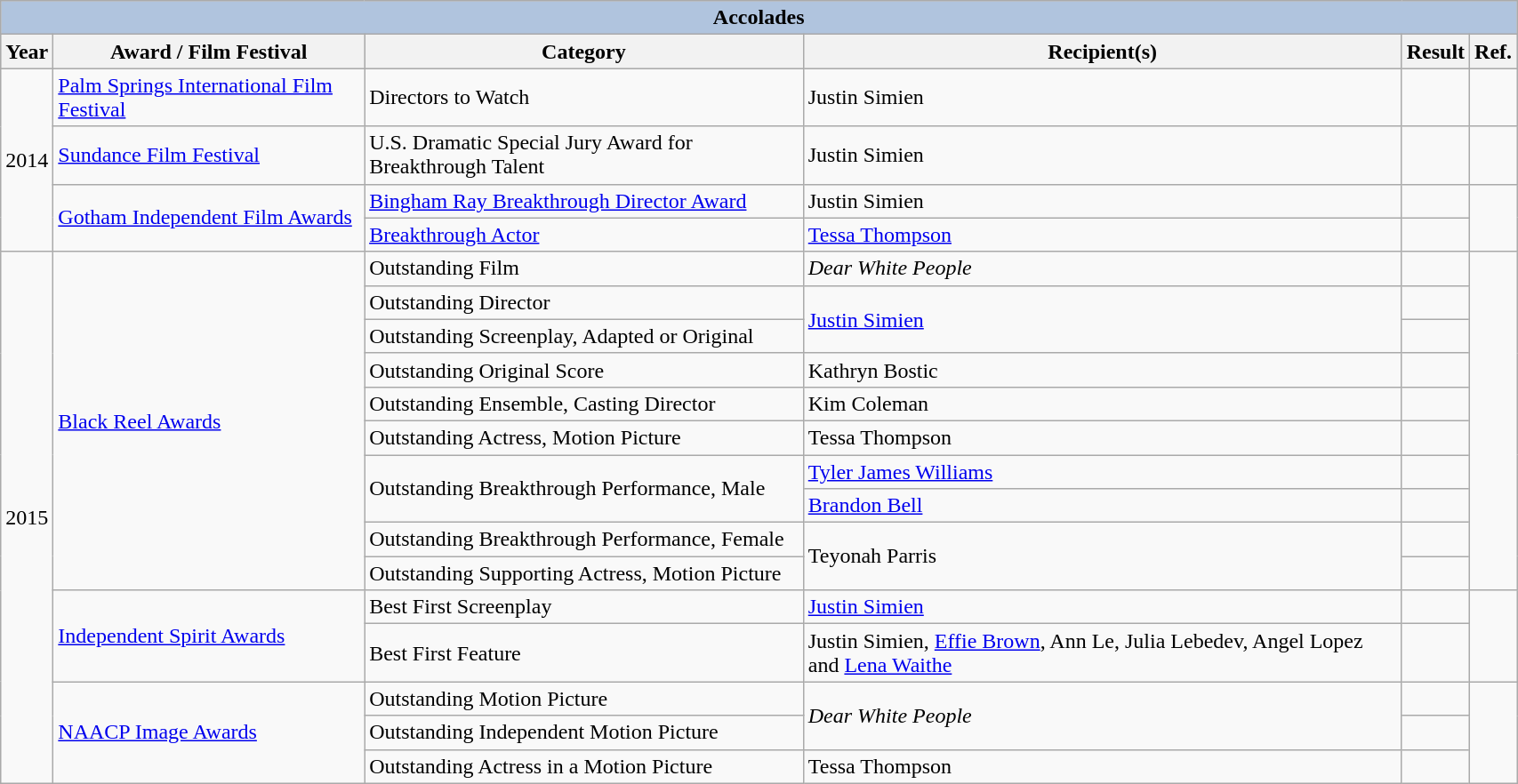<table class="wikitable" width="90%">
<tr style="background:#ccc; text-align:center;">
<th colspan="6" style="background: LightSteelBlue;">Accolades</th>
</tr>
<tr style="background:#ccc; text-align:center;">
<th>Year</th>
<th>Award / Film Festival</th>
<th>Category</th>
<th>Recipient(s)</th>
<th>Result</th>
<th>Ref.</th>
</tr>
<tr>
<td rowspan="4">2014</td>
<td><a href='#'>Palm Springs International Film Festival</a></td>
<td>Directors to Watch</td>
<td>Justin Simien</td>
<td></td>
<td></td>
</tr>
<tr>
<td><a href='#'>Sundance Film Festival</a></td>
<td>U.S. Dramatic Special Jury Award for Breakthrough Talent</td>
<td>Justin Simien</td>
<td></td>
<td></td>
</tr>
<tr>
<td rowspan=2><a href='#'>Gotham Independent Film Awards</a></td>
<td><a href='#'>Bingham Ray Breakthrough Director Award</a></td>
<td>Justin Simien</td>
<td></td>
<td rowspan=2></td>
</tr>
<tr>
<td><a href='#'>Breakthrough Actor</a></td>
<td><a href='#'>Tessa Thompson</a></td>
<td></td>
</tr>
<tr>
<td rowspan="16">2015</td>
<td rowspan="10"><a href='#'>Black Reel Awards</a></td>
<td>Outstanding Film</td>
<td><em>Dear White People</em></td>
<td></td>
<td rowspan="10"></td>
</tr>
<tr>
<td>Outstanding Director</td>
<td rowspan="2"><a href='#'>Justin Simien</a></td>
<td></td>
</tr>
<tr>
<td>Outstanding Screenplay, Adapted or Original</td>
<td></td>
</tr>
<tr>
<td>Outstanding Original Score</td>
<td>Kathryn Bostic</td>
<td></td>
</tr>
<tr>
<td>Outstanding Ensemble, Casting Director</td>
<td>Kim Coleman</td>
<td></td>
</tr>
<tr>
<td>Outstanding Actress, Motion Picture</td>
<td>Tessa Thompson</td>
<td></td>
</tr>
<tr>
<td rowspan="2">Outstanding Breakthrough Performance, Male</td>
<td><a href='#'>Tyler James Williams</a></td>
<td></td>
</tr>
<tr>
<td><a href='#'>Brandon Bell</a></td>
<td></td>
</tr>
<tr>
<td>Outstanding Breakthrough Performance, Female</td>
<td rowspan="2">Teyonah Parris</td>
<td></td>
</tr>
<tr>
<td>Outstanding Supporting Actress, Motion Picture</td>
<td></td>
</tr>
<tr>
<td rowspan=2><a href='#'>Independent Spirit Awards</a></td>
<td>Best First Screenplay</td>
<td><a href='#'>Justin Simien</a></td>
<td></td>
<td rowspan=2></td>
</tr>
<tr>
<td>Best First Feature</td>
<td>Justin Simien, <a href='#'>Effie Brown</a>, Ann Le, Julia Lebedev, Angel Lopez and <a href='#'>Lena Waithe</a></td>
<td></td>
</tr>
<tr>
<td rowspan=3><a href='#'>NAACP Image Awards</a></td>
<td>Outstanding Motion Picture</td>
<td rowspan=2><em>Dear White People</em></td>
<td></td>
<td rowspan=3></td>
</tr>
<tr>
<td>Outstanding Independent Motion Picture</td>
<td></td>
</tr>
<tr>
<td>Outstanding Actress in a Motion Picture</td>
<td>Tessa Thompson</td>
<td></td>
</tr>
</table>
